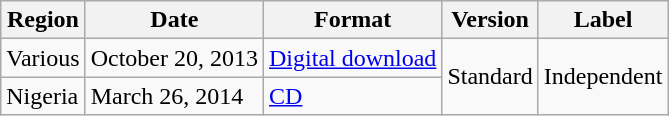<table class="wikitable sortable">
<tr>
<th>Region</th>
<th>Date</th>
<th>Format</th>
<th>Version</th>
<th>Label</th>
</tr>
<tr>
<td>Various</td>
<td>October 20, 2013</td>
<td><a href='#'>Digital download</a></td>
<td rowspan="2">Standard</td>
<td rowspan ="2">Independent</td>
</tr>
<tr>
<td>Nigeria</td>
<td>March 26, 2014</td>
<td><a href='#'>CD</a></td>
</tr>
</table>
